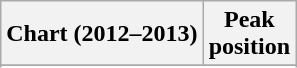<table class="wikitable sortable">
<tr>
<th align="left">Chart (2012–2013)</th>
<th align="center">Peak<br>position</th>
</tr>
<tr>
</tr>
<tr>
</tr>
<tr>
</tr>
<tr>
</tr>
</table>
